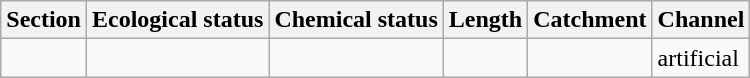<table class="wikitable">
<tr>
<th>Section</th>
<th>Ecological status</th>
<th>Chemical status</th>
<th>Length</th>
<th>Catchment</th>
<th>Channel</th>
</tr>
<tr>
<td></td>
<td></td>
<td></td>
<td></td>
<td></td>
<td>artificial</td>
</tr>
</table>
